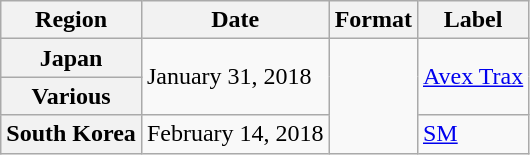<table class="wikitable plainrowheaders">
<tr>
<th>Region</th>
<th>Date</th>
<th>Format</th>
<th>Label</th>
</tr>
<tr>
<th scope="row">Japan</th>
<td rowspan="2">January 31, 2018</td>
<td rowspan="3"></td>
<td rowspan="2"><a href='#'>Avex Trax</a></td>
</tr>
<tr>
<th scope="row">Various</th>
</tr>
<tr>
<th scope="row">South Korea</th>
<td>February 14, 2018</td>
<td><a href='#'>SM</a></td>
</tr>
</table>
